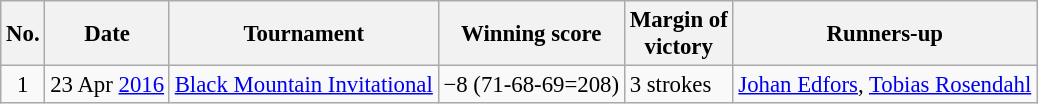<table class="wikitable" style="font-size:95%;">
<tr>
<th>No.</th>
<th>Date</th>
<th>Tournament</th>
<th>Winning score</th>
<th>Margin of<br>victory</th>
<th>Runners-up</th>
</tr>
<tr>
<td align=center>1</td>
<td>23 Apr <a href='#'>2016</a></td>
<td><a href='#'>Black Mountain Invitational</a></td>
<td>−8 (71-68-69=208)</td>
<td>3 strokes</td>
<td> <a href='#'>Johan Edfors</a>,  <a href='#'>Tobias Rosendahl</a></td>
</tr>
</table>
